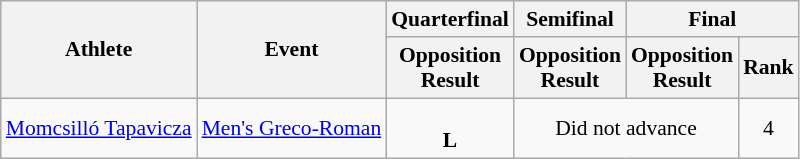<table class=wikitable style="font-size:90%; text-align:center">
<tr>
<th rowspan=2>Athlete</th>
<th rowspan=2>Event</th>
<th>Quarterfinal</th>
<th>Semifinal</th>
<th colspan=2>Final</th>
</tr>
<tr>
<th>Opposition<br>Result</th>
<th>Opposition<br>Result</th>
<th>Opposition<br>Result</th>
<th>Rank</th>
</tr>
<tr>
<td align=left><a href='#'>Momcsilló Tapavicza</a></td>
<td align=left><a href='#'>Men's Greco-Roman</a></td>
<td><br><strong>L</strong></td>
<td colspan=2>Did not advance</td>
<td>4</td>
</tr>
</table>
